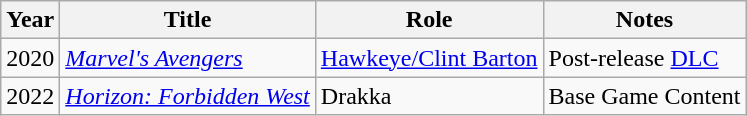<table class="wikitable sortable">
<tr>
<th>Year</th>
<th>Title</th>
<th>Role</th>
<th class="unsortable">Notes</th>
</tr>
<tr>
<td>2020</td>
<td><a href='#'><em>Marvel's Avengers</em></a></td>
<td><a href='#'>Hawkeye/Clint Barton</a></td>
<td>Post-release <a href='#'>DLC</a></td>
</tr>
<tr>
<td>2022</td>
<td><a href='#'><em>Horizon: Forbidden West</em></a></td>
<td>Drakka</td>
<td>Base Game Content</td>
</tr>
</table>
